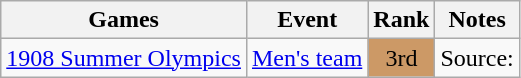<table class="wikitable" style=" text-align:center;">
<tr>
<th>Games</th>
<th>Event</th>
<th>Rank</th>
<th>Notes</th>
</tr>
<tr>
<td><a href='#'>1908 Summer Olympics</a></td>
<td><a href='#'>Men's team</a></td>
<td style=background-color:#cc9966>3rd</td>
<td>Source:</td>
</tr>
</table>
